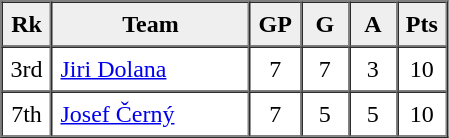<table border=1 cellpadding=5 cellspacing=0>
<tr>
<th bgcolor="#efefef" width="20">Rk</th>
<th bgcolor="#efefef" width="120">Team</th>
<th bgcolor="#efefef" width="20">GP</th>
<th bgcolor="#efefef" width="20">G</th>
<th bgcolor="#efefef" width="20">A</th>
<th bgcolor="#efefef" width="20">Pts</th>
</tr>
<tr align=center>
<td>3rd</td>
<td align=left> <a href='#'>Jiri Dolana</a></td>
<td>7</td>
<td>7</td>
<td>3</td>
<td>10</td>
</tr>
<tr align=center>
<td>7th</td>
<td align=left> <a href='#'>Josef Černý</a></td>
<td>7</td>
<td>5</td>
<td>5</td>
<td>10</td>
</tr>
</table>
